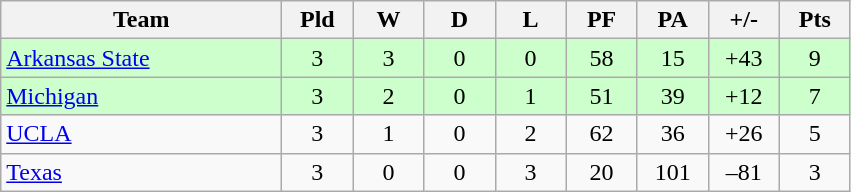<table class="wikitable" style="text-align: center;">
<tr>
<th width="180">Team</th>
<th width="40">Pld</th>
<th width="40">W</th>
<th width="40">D</th>
<th width="40">L</th>
<th width="40">PF</th>
<th width="40">PA</th>
<th width="40">+/-</th>
<th width="40">Pts</th>
</tr>
<tr bgcolor=ccffcc>
<td align=left><a href='#'>Arkansas State</a></td>
<td>3</td>
<td>3</td>
<td>0</td>
<td>0</td>
<td>58</td>
<td>15</td>
<td>+43</td>
<td>9</td>
</tr>
<tr bgcolor=ccffcc>
<td align=left><a href='#'>Michigan</a></td>
<td>3</td>
<td>2</td>
<td>0</td>
<td>1</td>
<td>51</td>
<td>39</td>
<td>+12</td>
<td>7</td>
</tr>
<tr>
<td align=left><a href='#'>UCLA</a></td>
<td>3</td>
<td>1</td>
<td>0</td>
<td>2</td>
<td>62</td>
<td>36</td>
<td>+26</td>
<td>5</td>
</tr>
<tr>
<td align=left><a href='#'>Texas</a></td>
<td>3</td>
<td>0</td>
<td>0</td>
<td>3</td>
<td>20</td>
<td>101</td>
<td>–81</td>
<td>3</td>
</tr>
</table>
